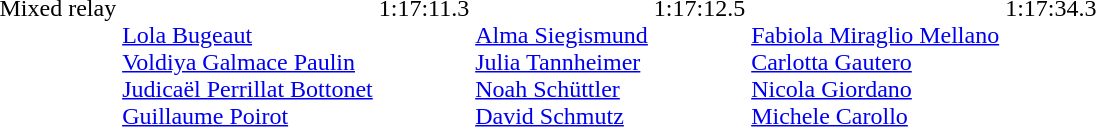<table>
<tr valign="top">
<td>Mixed relay</td>
<td><br><a href='#'>Lola Bugeaut</a><br><a href='#'>Voldiya Galmace Paulin</a><br><a href='#'>Judicaël Perrillat Bottonet</a><br><a href='#'>Guillaume Poirot</a></td>
<td>1:17:11.3</td>
<td><br><a href='#'>Alma Siegismund</a><br><a href='#'>Julia Tannheimer</a><br><a href='#'>Noah Schüttler</a><br><a href='#'>David Schmutz</a></td>
<td>1:17:12.5</td>
<td><br><a href='#'>Fabiola Miraglio Mellano</a><br><a href='#'>Carlotta Gautero</a><br><a href='#'>Nicola Giordano</a><br><a href='#'>Michele Carollo</a></td>
<td>1:17:34.3</td>
</tr>
</table>
